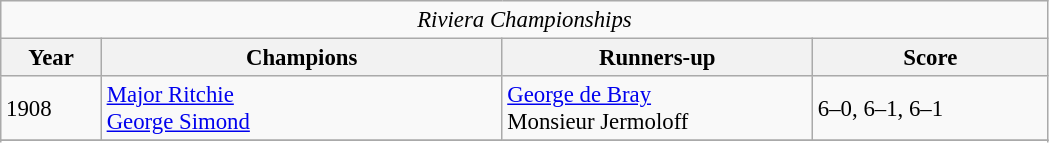<table class="wikitable" style="font-size:95%;">
<tr>
<td colspan=4 align=center><em>Riviera Championships</em></td>
</tr>
<tr>
<th style="width:60px;">Year</th>
<th style="width:260px;">Champions</th>
<th style="width:200px;">Runners-up</th>
<th style="width:150px;">Score</th>
</tr>
<tr>
<td>1908</td>
<td> <a href='#'>Major Ritchie</a> <br> <a href='#'>George Simond</a></td>
<td> <a href='#'>George de Bray</a><br> Monsieur Jermoloff</td>
<td>6–0, 6–1, 6–1</td>
</tr>
<tr>
</tr>
<tr>
</tr>
</table>
